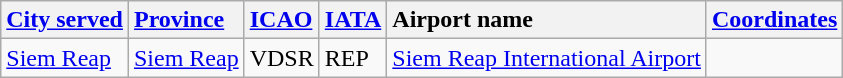<table class="wikitable sortable">
<tr valign="baseline">
<th style="text-align:left;"><a href='#'>City served</a></th>
<th style="text-align:left;"><a href='#'>Province</a></th>
<th style="text-align:left;"><a href='#'>ICAO</a></th>
<th style="text-align:left;"><a href='#'>IATA</a></th>
<th style="text-align:left;">Airport name</th>
<th style="text-align:left;"><a href='#'>Coordinates</a></th>
</tr>
<tr valign="top">
<td><a href='#'>Siem Reap</a></td>
<td><a href='#'>Siem Reap</a></td>
<td>VDSR</td>
<td>REP</td>
<td><a href='#'>Siem Reap International Airport</a></td>
<td></td>
</tr>
</table>
